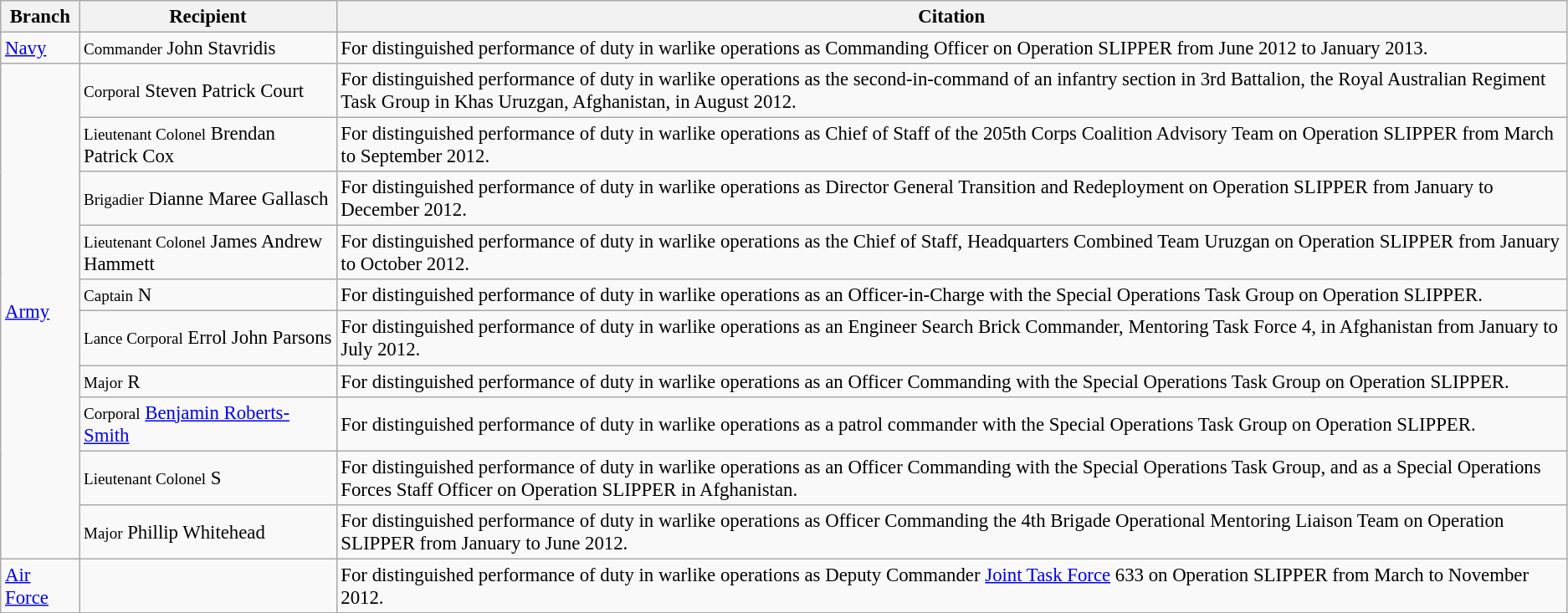<table class="wikitable" style="font-size:95%;">
<tr>
<th>Branch</th>
<th>Recipient</th>
<th>Citation</th>
</tr>
<tr>
<td rowspan="1"><a href='#'>Navy</a></td>
<td><small>Commander</small> John Stavridis </td>
<td>For distinguished performance of duty in warlike operations as Commanding Officer  on Operation SLIPPER from June 2012 to January 2013.</td>
</tr>
<tr>
<td rowspan="10"><a href='#'>Army</a></td>
<td><small>Corporal</small> Steven Patrick Court</td>
<td>For distinguished performance of duty in warlike operations as the second-in-command of an infantry section in 3rd Battalion, the Royal Australian Regiment Task Group in Khas Uruzgan, Afghanistan, in August 2012.</td>
</tr>
<tr>
<td><small>Lieutenant Colonel</small> Brendan Patrick Cox</td>
<td>For distinguished performance of duty in warlike operations as Chief of Staff of the 205th Corps Coalition Advisory Team on Operation SLIPPER from March to September 2012.</td>
</tr>
<tr>
<td><small>Brigadier</small> Dianne Maree Gallasch </td>
<td>For distinguished performance of duty in warlike operations as Director General Transition and Redeployment on Operation SLIPPER from January to December 2012.</td>
</tr>
<tr>
<td><small>Lieutenant Colonel</small> James Andrew Hammett</td>
<td>For distinguished performance of duty in warlike operations as the Chief of Staff, Headquarters Combined Team Uruzgan on Operation SLIPPER from January to October 2012.</td>
</tr>
<tr>
<td><small>Captain</small> N</td>
<td>For distinguished performance of duty in warlike operations as an Officer-in-Charge with the Special Operations Task Group on Operation SLIPPER.</td>
</tr>
<tr>
<td><small>Lance Corporal</small> Errol John Parsons</td>
<td>For distinguished performance of duty in warlike operations as an Engineer Search Brick Commander, Mentoring Task Force 4, in Afghanistan from January to July 2012.</td>
</tr>
<tr>
<td><small>Major</small> R</td>
<td>For distinguished performance of duty in warlike operations as an Officer Commanding with the Special Operations Task Group on Operation SLIPPER.</td>
</tr>
<tr>
<td><small>Corporal</small> <a href='#'>Benjamin Roberts-Smith</a> </td>
<td>For distinguished performance of duty in warlike operations as a patrol commander with the Special Operations Task Group on Operation SLIPPER.</td>
</tr>
<tr>
<td><small>Lieutenant Colonel</small> S</td>
<td>For distinguished performance of duty in warlike operations as an Officer Commanding with the Special Operations Task Group, and as a Special Operations Forces Staff Officer on Operation SLIPPER in Afghanistan.</td>
</tr>
<tr>
<td><small>Major</small> Phillip Whitehead</td>
<td>For distinguished performance of duty in warlike operations as Officer Commanding the 4th Brigade Operational Mentoring Liaison Team on Operation SLIPPER from January to June 2012.</td>
</tr>
<tr>
<td><a href='#'>Air Force</a></td>
<td></td>
<td>For distinguished performance of duty in warlike operations as Deputy Commander <a href='#'>Joint Task Force</a> 633 on Operation SLIPPER from March to November 2012.</td>
</tr>
</table>
